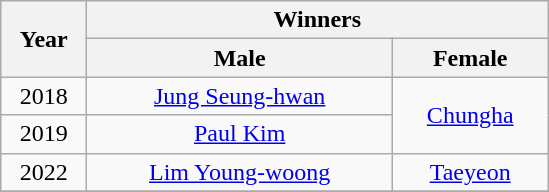<table class="wikitable" style="text-align: center">
<tr>
<th width="50" rowspan="2">Year</th>
<th width="300" colspan="2">Winners</th>
</tr>
<tr>
<th>Male</th>
<th>Female</th>
</tr>
<tr>
<td>2018</td>
<td><a href='#'>Jung Seung-hwan</a></td>
<td rowspan="2"><a href='#'>Chungha</a></td>
</tr>
<tr>
<td>2019</td>
<td><a href='#'>Paul Kim</a></td>
</tr>
<tr>
<td>2022</td>
<td><a href='#'>Lim Young-woong</a></td>
<td><a href='#'>Taeyeon</a></td>
</tr>
<tr>
</tr>
</table>
